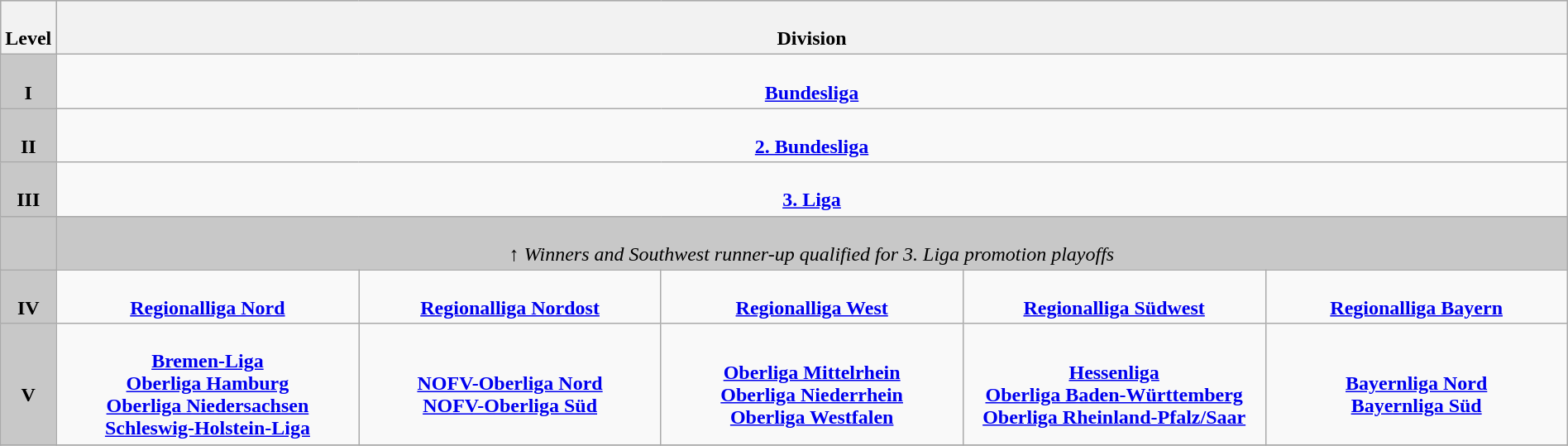<table class="wikitable" style="text-align:center" height="30" width="100%">
<tr style="background:#c8c8c8">
<th colspan="1" height="30"><br>Level</th>
<th colspan="5"><br>Division</th>
</tr>
<tr>
<td colspan="1" style="background:#c8c8c8"><br><strong>I</strong></td>
<td colspan="5"><br><strong><a href='#'>Bundesliga</a></strong></td>
</tr>
<tr>
<td colspan="1" style="background:#c8c8c8"><br><strong>II</strong></td>
<td colspan="5"><br><strong><a href='#'>2. Bundesliga</a></strong></td>
</tr>
<tr>
<td colspan="1" style="background:#c8c8c8"><br><strong>III</strong></td>
<td colspan="5"><br><strong><a href='#'>3. Liga</a></strong></td>
</tr>
<tr style="background:#c8c8c8">
<td colspan="1"></td>
<td colspan="5"><br><em> ↑ Winners and Southwest runner-up qualified for 3. Liga promotion playoffs</em></td>
</tr>
<tr>
<td colspan="1" style="background:#c8c8c8"><br><strong>IV</strong></td>
<td colspan="1"><br><strong><a href='#'>Regionalliga Nord</a></strong></td>
<td colspan="1"><br><strong><a href='#'>Regionalliga Nordost</a></strong></td>
<td colspan="1"><br><strong><a href='#'>Regionalliga West</a></strong></td>
<td colspan="1"><br><strong><a href='#'>Regionalliga Südwest</a></strong></td>
<td colspan="1"><br><strong><a href='#'>Regionalliga Bayern</a></strong></td>
</tr>
<tr>
<td colspan="1" style="background:#c8c8c8"><br><strong>V</strong></td>
<td colspan="1" width="20%"><br><strong><a href='#'>Bremen-Liga</a></strong><br>
<strong><a href='#'>Oberliga Hamburg</a></strong><br>
<strong><a href='#'>Oberliga Niedersachsen</a></strong><br>
<strong><a href='#'>Schleswig-Holstein-Liga</a></strong></td>
<td colspan="1" width="20%"><br><strong><a href='#'>NOFV-Oberliga Nord</a></strong><br>
<strong><a href='#'>NOFV-Oberliga Süd</a></strong></td>
<td colspan="1" width="20%"><br><strong><a href='#'>Oberliga Mittelrhein</a></strong><br>
<strong><a href='#'>Oberliga Niederrhein</a></strong><br>
<strong><a href='#'>Oberliga Westfalen</a></strong></td>
<td colspan="1" width="20%"><br><strong><a href='#'>Hessenliga</a></strong><br>
<strong><a href='#'>Oberliga Baden-Württemberg</a></strong><br> 
<strong><a href='#'>Oberliga Rheinland-Pfalz/Saar</a></strong></td>
<td colspan="1" width="20%"><br><strong><a href='#'>Bayernliga Nord</a></strong><br>
<strong><a href='#'>Bayernliga Süd</a></strong></td>
</tr>
<tr>
</tr>
</table>
